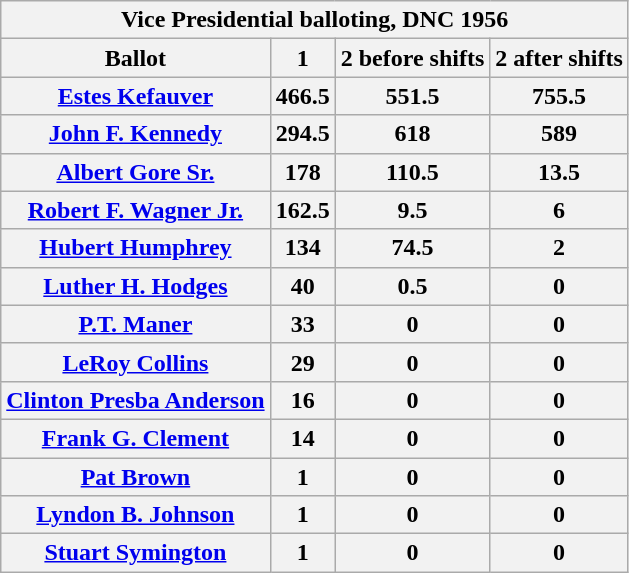<table class="wikitable" style="text-align:left">
<tr>
<th colspan="4">Vice Presidential balloting, DNC 1956</th>
</tr>
<tr>
<th>Ballot</th>
<th>1</th>
<th>2 before shifts</th>
<th>2 after shifts</th>
</tr>
<tr>
<th><a href='#'>Estes Kefauver</a></th>
<th>466.5</th>
<th>551.5</th>
<th>755.5</th>
</tr>
<tr>
<th><a href='#'>John F. Kennedy</a></th>
<th>294.5</th>
<th>618</th>
<th>589</th>
</tr>
<tr>
<th><a href='#'>Albert Gore Sr.</a></th>
<th>178</th>
<th>110.5</th>
<th>13.5</th>
</tr>
<tr>
<th><a href='#'>Robert F. Wagner Jr.</a></th>
<th>162.5</th>
<th>9.5</th>
<th>6</th>
</tr>
<tr>
<th><a href='#'>Hubert Humphrey</a></th>
<th>134</th>
<th>74.5</th>
<th>2</th>
</tr>
<tr>
<th><a href='#'>Luther H. Hodges</a></th>
<th>40</th>
<th>0.5</th>
<th>0</th>
</tr>
<tr>
<th><a href='#'>P.T. Maner</a></th>
<th>33</th>
<th>0</th>
<th>0</th>
</tr>
<tr>
<th><a href='#'>LeRoy Collins</a></th>
<th>29</th>
<th>0</th>
<th>0</th>
</tr>
<tr>
<th><a href='#'>Clinton Presba Anderson</a></th>
<th>16</th>
<th>0</th>
<th>0</th>
</tr>
<tr>
<th><a href='#'>Frank G. Clement</a></th>
<th>14</th>
<th>0</th>
<th>0</th>
</tr>
<tr>
<th><a href='#'>Pat Brown</a></th>
<th>1</th>
<th>0</th>
<th>0</th>
</tr>
<tr>
<th><a href='#'>Lyndon B. Johnson</a></th>
<th>1</th>
<th>0</th>
<th>0</th>
</tr>
<tr>
<th><a href='#'>Stuart Symington</a></th>
<th>1</th>
<th>0</th>
<th>0</th>
</tr>
</table>
